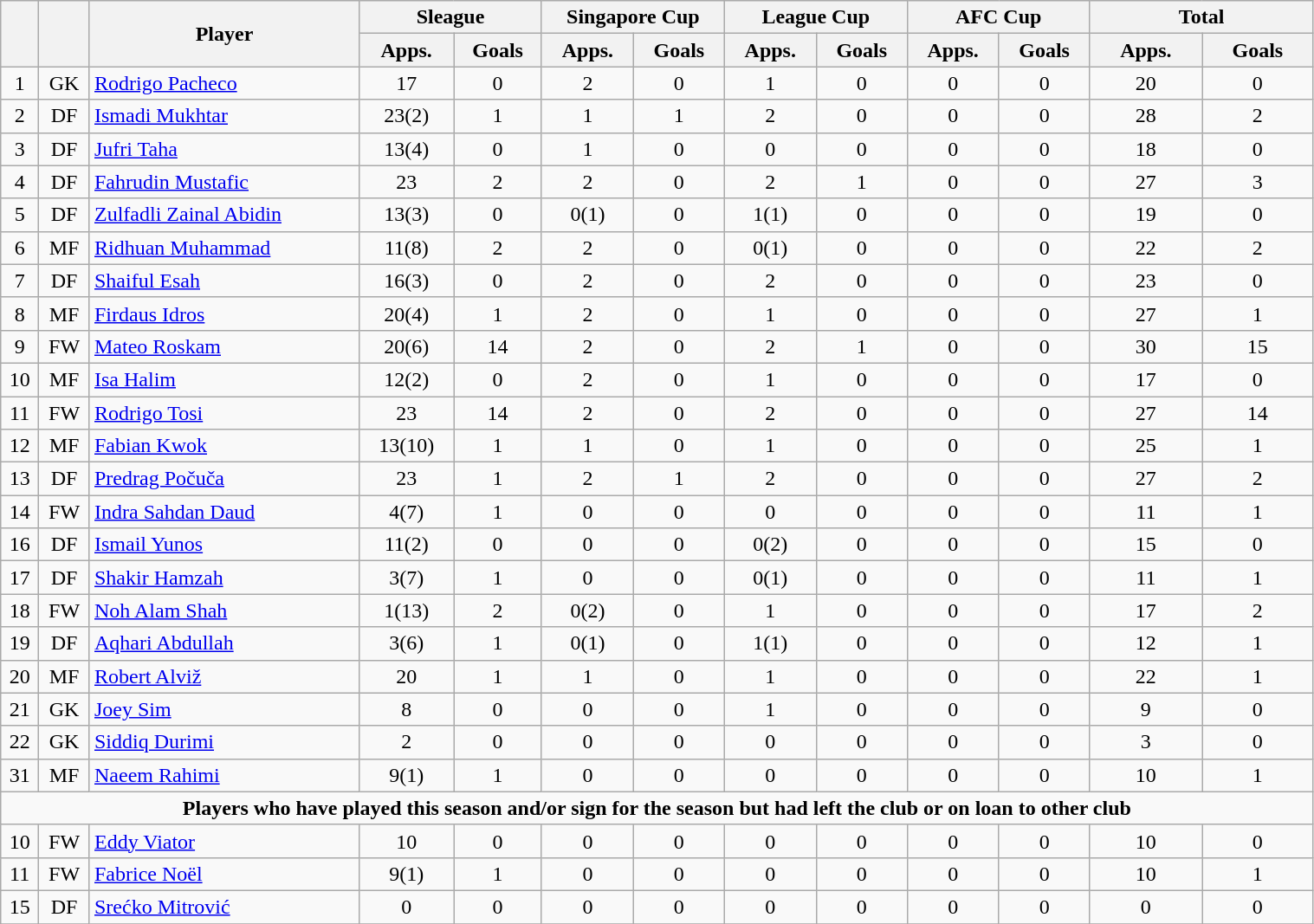<table class="wikitable" style="text-align:center; font-size:100%; width:80%;">
<tr>
<th rowspan=2></th>
<th rowspan=2></th>
<th rowspan=2 width="200">Player</th>
<th colspan=2 width="105">Sleague</th>
<th colspan=2 width="105">Singapore Cup</th>
<th colspan=2 width="105">League Cup</th>
<th colspan=2 width="105">AFC Cup</th>
<th colspan=2 width="130">Total</th>
</tr>
<tr>
<th>Apps.</th>
<th>Goals</th>
<th>Apps.</th>
<th>Goals</th>
<th>Apps.</th>
<th>Goals</th>
<th>Apps.</th>
<th>Goals</th>
<th>Apps.</th>
<th>Goals</th>
</tr>
<tr>
<td>1</td>
<td>GK</td>
<td align="left"> <a href='#'>Rodrigo Pacheco</a></td>
<td>17</td>
<td>0</td>
<td>2</td>
<td>0</td>
<td>1</td>
<td>0</td>
<td>0</td>
<td>0</td>
<td>20</td>
<td>0</td>
</tr>
<tr>
<td>2</td>
<td>DF</td>
<td align="left"> <a href='#'>Ismadi Mukhtar</a></td>
<td>23(2)</td>
<td>1</td>
<td>1</td>
<td>1</td>
<td>2</td>
<td>0</td>
<td>0</td>
<td>0</td>
<td>28</td>
<td>2</td>
</tr>
<tr>
<td>3</td>
<td>DF</td>
<td align="left"> <a href='#'>Jufri Taha</a></td>
<td>13(4)</td>
<td>0</td>
<td>1</td>
<td>0</td>
<td>0</td>
<td>0</td>
<td>0</td>
<td>0</td>
<td>18</td>
<td>0</td>
</tr>
<tr>
<td>4</td>
<td>DF</td>
<td align="left"> <a href='#'>Fahrudin Mustafic</a></td>
<td>23</td>
<td>2</td>
<td>2</td>
<td>0</td>
<td>2</td>
<td>1</td>
<td>0</td>
<td>0</td>
<td>27</td>
<td>3</td>
</tr>
<tr>
<td>5</td>
<td>DF</td>
<td align="left"> <a href='#'>Zulfadli Zainal Abidin</a></td>
<td>13(3)</td>
<td>0</td>
<td>0(1)</td>
<td>0</td>
<td>1(1)</td>
<td>0</td>
<td>0</td>
<td>0</td>
<td>19</td>
<td>0</td>
</tr>
<tr>
<td>6</td>
<td>MF</td>
<td align="left"> <a href='#'>Ridhuan Muhammad</a></td>
<td>11(8)</td>
<td>2</td>
<td>2</td>
<td>0</td>
<td>0(1)</td>
<td>0</td>
<td>0</td>
<td>0</td>
<td>22</td>
<td>2</td>
</tr>
<tr>
<td>7</td>
<td>DF</td>
<td align="left"> <a href='#'>Shaiful Esah</a></td>
<td>16(3)</td>
<td>0</td>
<td>2</td>
<td>0</td>
<td>2</td>
<td>0</td>
<td>0</td>
<td>0</td>
<td>23</td>
<td>0</td>
</tr>
<tr>
<td>8</td>
<td>MF</td>
<td align="left"> <a href='#'>Firdaus Idros</a></td>
<td>20(4)</td>
<td>1</td>
<td>2</td>
<td>0</td>
<td>1</td>
<td>0</td>
<td>0</td>
<td>0</td>
<td>27</td>
<td>1</td>
</tr>
<tr>
<td>9</td>
<td>FW</td>
<td align="left"> <a href='#'>Mateo Roskam</a></td>
<td>20(6)</td>
<td>14</td>
<td>2</td>
<td>0</td>
<td>2</td>
<td>1</td>
<td>0</td>
<td>0</td>
<td>30</td>
<td>15</td>
</tr>
<tr>
<td>10</td>
<td>MF</td>
<td align="left"> <a href='#'>Isa Halim</a></td>
<td>12(2)</td>
<td>0</td>
<td>2</td>
<td>0</td>
<td>1</td>
<td>0</td>
<td>0</td>
<td>0</td>
<td>17</td>
<td>0</td>
</tr>
<tr>
<td>11</td>
<td>FW</td>
<td align="left"> <a href='#'>Rodrigo Tosi</a></td>
<td>23</td>
<td>14</td>
<td>2</td>
<td>0</td>
<td>2</td>
<td>0</td>
<td>0</td>
<td>0</td>
<td>27</td>
<td>14</td>
</tr>
<tr>
<td>12</td>
<td>MF</td>
<td align="left"> <a href='#'>Fabian Kwok</a></td>
<td>13(10)</td>
<td>1</td>
<td>1</td>
<td>0</td>
<td>1</td>
<td>0</td>
<td>0</td>
<td>0</td>
<td>25</td>
<td>1</td>
</tr>
<tr>
<td>13</td>
<td>DF</td>
<td align="left"> <a href='#'>Predrag Počuča</a></td>
<td>23</td>
<td>1</td>
<td>2</td>
<td>1</td>
<td>2</td>
<td>0</td>
<td>0</td>
<td>0</td>
<td>27</td>
<td>2</td>
</tr>
<tr>
<td>14</td>
<td>FW</td>
<td align="left"> <a href='#'>Indra Sahdan Daud</a></td>
<td>4(7)</td>
<td>1</td>
<td>0</td>
<td>0</td>
<td>0</td>
<td>0</td>
<td>0</td>
<td>0</td>
<td>11</td>
<td>1</td>
</tr>
<tr>
<td>16</td>
<td>DF</td>
<td align="left"> <a href='#'>Ismail Yunos</a></td>
<td>11(2)</td>
<td>0</td>
<td>0</td>
<td>0</td>
<td>0(2)</td>
<td>0</td>
<td>0</td>
<td>0</td>
<td>15</td>
<td>0</td>
</tr>
<tr>
<td>17</td>
<td>DF</td>
<td align="left"> <a href='#'>Shakir Hamzah</a></td>
<td>3(7)</td>
<td>1</td>
<td>0</td>
<td>0</td>
<td>0(1)</td>
<td>0</td>
<td>0</td>
<td>0</td>
<td>11</td>
<td>1</td>
</tr>
<tr>
<td>18</td>
<td>FW</td>
<td align="left"> <a href='#'>Noh Alam Shah</a></td>
<td>1(13)</td>
<td>2</td>
<td>0(2)</td>
<td>0</td>
<td>1</td>
<td>0</td>
<td>0</td>
<td>0</td>
<td>17</td>
<td>2</td>
</tr>
<tr>
<td>19</td>
<td>DF</td>
<td align="left"> <a href='#'>Aqhari Abdullah</a></td>
<td>3(6)</td>
<td>1</td>
<td>0(1)</td>
<td>0</td>
<td>1(1)</td>
<td>0</td>
<td>0</td>
<td>0</td>
<td>12</td>
<td>1</td>
</tr>
<tr>
<td>20</td>
<td>MF</td>
<td align="left"> <a href='#'>Robert Alviž</a></td>
<td>20</td>
<td>1</td>
<td>1</td>
<td>0</td>
<td>1</td>
<td>0</td>
<td>0</td>
<td>0</td>
<td>22</td>
<td>1</td>
</tr>
<tr>
<td>21</td>
<td>GK</td>
<td align="left"> <a href='#'>Joey Sim</a></td>
<td>8</td>
<td>0</td>
<td>0</td>
<td>0</td>
<td>1</td>
<td>0</td>
<td>0</td>
<td>0</td>
<td>9</td>
<td>0</td>
</tr>
<tr>
<td>22</td>
<td>GK</td>
<td align="left"> <a href='#'>Siddiq Durimi</a></td>
<td>2</td>
<td>0</td>
<td>0</td>
<td>0</td>
<td>0</td>
<td>0</td>
<td>0</td>
<td>0</td>
<td>3</td>
<td>0</td>
</tr>
<tr>
<td>31</td>
<td>MF</td>
<td align="left"> <a href='#'>Naeem Rahimi</a></td>
<td>9(1)</td>
<td>1</td>
<td>0</td>
<td>0</td>
<td>0</td>
<td>0</td>
<td>0</td>
<td>0</td>
<td>10</td>
<td>1</td>
</tr>
<tr>
<td colspan="15"><strong>Players who have played this season and/or sign for the season but had left the club or on loan to other club</strong></td>
</tr>
<tr>
<td>10</td>
<td>FW</td>
<td align="left"> <a href='#'>Eddy Viator</a></td>
<td>10</td>
<td>0</td>
<td>0</td>
<td>0</td>
<td>0</td>
<td>0</td>
<td>0</td>
<td>0</td>
<td>10</td>
<td>0</td>
</tr>
<tr>
<td>11</td>
<td>FW</td>
<td align="left"> <a href='#'>Fabrice Noël</a></td>
<td>9(1)</td>
<td>1</td>
<td>0</td>
<td>0</td>
<td>0</td>
<td>0</td>
<td>0</td>
<td>0</td>
<td>10</td>
<td>1</td>
</tr>
<tr>
<td>15</td>
<td>DF</td>
<td align="left"> <a href='#'>Srećko Mitrović</a></td>
<td>0</td>
<td>0</td>
<td>0</td>
<td>0</td>
<td>0</td>
<td>0</td>
<td>0</td>
<td>0</td>
<td>0</td>
<td>0</td>
</tr>
<tr>
</tr>
</table>
